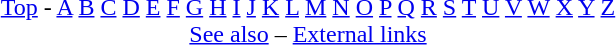<table border="0" style="margin:auto;"  class="toccolours">
<tr>
<th></th>
</tr>
<tr>
<td style="text-align:center;"><br><a href='#'>Top</a> - <a href='#'>A</a> <a href='#'>B</a> <a href='#'>C</a> <a href='#'>D</a> <a href='#'>E</a> <a href='#'>F</a> <a href='#'>G</a> <a href='#'>H</a> <a href='#'>I</a> <a href='#'>J</a> <a href='#'>K</a> <a href='#'>L</a> <a href='#'>M</a> <a href='#'>N</a> <a href='#'>O</a> <a href='#'>P</a> <a href='#'>Q</a> <a href='#'>R</a> <a href='#'>S</a> <a href='#'>T</a> <a href='#'>U</a> <a href='#'>V</a> <a href='#'>W</a> <a href='#'>X</a> <a href='#'>Y</a> <a href='#'>Z</a> <br><a href='#'>See also</a> – <a href='#'>External links</a></td>
</tr>
</table>
